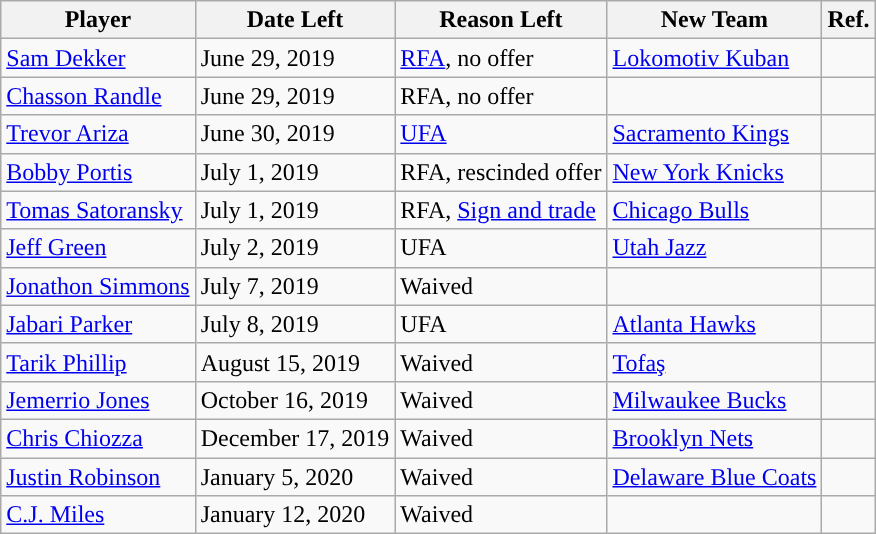<table class="wikitable sortable sortable">
<tr>
<th>Player</th>
<th>Date Left</th>
<th>Reason Left</th>
<th>New Team</th>
<th>Ref.</th>
</tr>
<tr>
<td><a href='#'>Sam Dekker</a></td>
<td>June 29, 2019</td>
<td><a href='#'>RFA</a>, no offer</td>
<td> <a href='#'>Lokomotiv Kuban</a></td>
<td></td>
</tr>
<tr>
<td><a href='#'>Chasson Randle</a></td>
<td>June 29, 2019</td>
<td>RFA, no offer</td>
<td></td>
<td></td>
</tr>
<tr>
<td><a href='#'>Trevor Ariza</a></td>
<td>June 30, 2019</td>
<td><a href='#'>UFA</a></td>
<td><a href='#'>Sacramento Kings</a></td>
<td></td>
</tr>
<tr>
<td><a href='#'>Bobby Portis</a></td>
<td>July 1, 2019</td>
<td>RFA, rescinded offer</td>
<td><a href='#'>New York Knicks</a></td>
<td></td>
</tr>
<tr>
<td><a href='#'>Tomas Satoransky</a></td>
<td>July 1, 2019</td>
<td>RFA, <a href='#'>Sign and trade</a></td>
<td><a href='#'>Chicago Bulls</a></td>
<td></td>
</tr>
<tr>
<td><a href='#'>Jeff Green</a></td>
<td>July 2, 2019</td>
<td>UFA</td>
<td><a href='#'>Utah Jazz</a></td>
<td></td>
</tr>
<tr>
<td><a href='#'>Jonathon Simmons</a></td>
<td>July 7, 2019</td>
<td>Waived</td>
<td></td>
<td></td>
</tr>
<tr>
<td><a href='#'>Jabari Parker</a></td>
<td>July 8, 2019</td>
<td>UFA</td>
<td><a href='#'>Atlanta Hawks</a></td>
<td></td>
</tr>
<tr>
<td><a href='#'>Tarik Phillip</a></td>
<td>August 15, 2019</td>
<td>Waived</td>
<td> <a href='#'>Tofaş</a></td>
<td></td>
</tr>
<tr>
<td><a href='#'>Jemerrio Jones</a></td>
<td>October 16, 2019</td>
<td>Waived</td>
<td><a href='#'>Milwaukee Bucks</a></td>
<td></td>
</tr>
<tr>
<td><a href='#'>Chris Chiozza</a></td>
<td>December 17, 2019</td>
<td>Waived</td>
<td><a href='#'>Brooklyn Nets</a></td>
<td></td>
</tr>
<tr>
<td><a href='#'>Justin Robinson</a></td>
<td>January 5, 2020</td>
<td>Waived</td>
<td><a href='#'>Delaware Blue Coats</a></td>
<td></td>
</tr>
<tr>
<td><a href='#'>C.J. Miles</a></td>
<td>January 12, 2020</td>
<td>Waived</td>
<td></td>
<td></td>
</tr>
</table>
